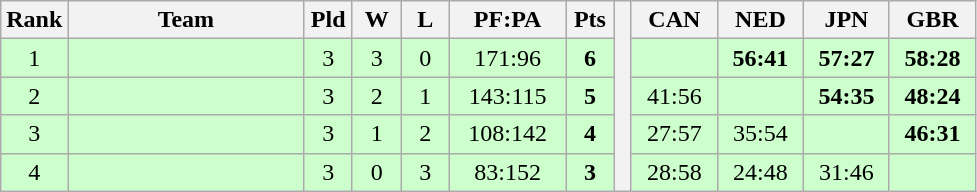<table class="wikitable" style="text-align:center">
<tr>
<th width=25>Rank</th>
<th width=150>Team</th>
<th width=25>Pld</th>
<th width=25>W</th>
<th width=25>L</th>
<th width=70>PF:PA</th>
<th width=25>Pts</th>
<th rowspan="5"> </th>
<th width=50>CAN</th>
<th width=50>NED</th>
<th width=50>JPN</th>
<th width=50>GBR</th>
</tr>
<tr style="background:#ccffcc;">
<td>1</td>
<td style="text-align:left"></td>
<td>3</td>
<td>3</td>
<td>0</td>
<td>171:96</td>
<td><strong>6</strong></td>
<td></td>
<td><strong>56:41</strong></td>
<td><strong>57:27</strong></td>
<td><strong>58:28</strong></td>
</tr>
<tr style="background:#ccffcc;">
<td>2</td>
<td style="text-align:left"></td>
<td>3</td>
<td>2</td>
<td>1</td>
<td>143:115</td>
<td><strong>5</strong></td>
<td>41:56</td>
<td></td>
<td><strong>54:35</strong></td>
<td><strong>48:24</strong></td>
</tr>
<tr style="background:#ccffcc;">
<td>3</td>
<td style="text-align:left"></td>
<td>3</td>
<td>1</td>
<td>2</td>
<td>108:142</td>
<td><strong>4</strong></td>
<td>27:57</td>
<td>35:54</td>
<td></td>
<td><strong>46:31</strong></td>
</tr>
<tr style="background:#ccffcc;">
<td>4</td>
<td style="text-align:left"></td>
<td>3</td>
<td>0</td>
<td>3</td>
<td>83:152</td>
<td><strong>3</strong></td>
<td>28:58</td>
<td>24:48</td>
<td>31:46</td>
<td></td>
</tr>
</table>
